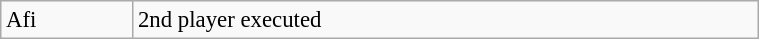<table class="wikitable plainrowheaders floatright" style="font-size: 95%; margin: 10px" width="40%">
<tr>
<td>Afi</td>
<td>2nd player executed</td>
</tr>
</table>
